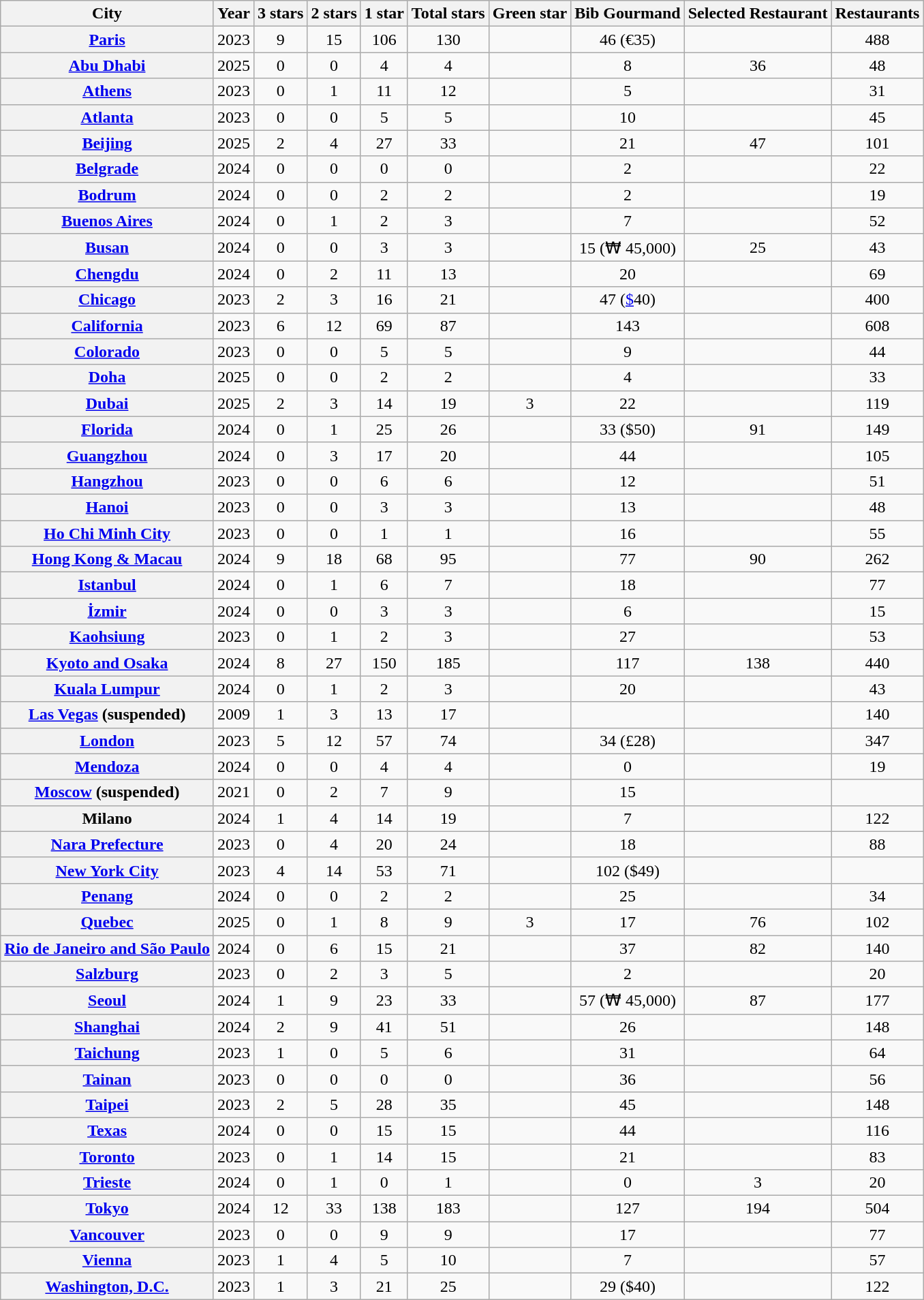<table class="wikitable sortable" style="text-align:center">
<tr>
<th>City</th>
<th>Year</th>
<th>3 stars</th>
<th>2 stars</th>
<th>1 star</th>
<th>Total stars</th>
<th>Green star</th>
<th>Bib Gourmand</th>
<th>Selected Restaurant</th>
<th>Restaurants</th>
</tr>
<tr>
<th><a href='#'>Paris</a></th>
<td>2023</td>
<td>9</td>
<td>15</td>
<td>106</td>
<td>130</td>
<td></td>
<td>46 (€35)</td>
<td></td>
<td>488</td>
</tr>
<tr>
<th><a href='#'>Abu Dhabi</a></th>
<td>2025</td>
<td>0</td>
<td>0</td>
<td>4</td>
<td>4</td>
<td></td>
<td>8</td>
<td>36</td>
<td>48</td>
</tr>
<tr>
<th><a href='#'>Athens</a></th>
<td>2023</td>
<td>0</td>
<td>1</td>
<td>11</td>
<td>12</td>
<td></td>
<td>5</td>
<td></td>
<td>31</td>
</tr>
<tr>
<th><a href='#'>Atlanta</a></th>
<td>2023</td>
<td>0</td>
<td>0</td>
<td>5</td>
<td>5</td>
<td></td>
<td>10</td>
<td></td>
<td>45</td>
</tr>
<tr>
<th><a href='#'>Beijing</a></th>
<td>2025</td>
<td>2</td>
<td>4</td>
<td>27</td>
<td>33</td>
<td></td>
<td>21</td>
<td>47</td>
<td>101</td>
</tr>
<tr>
<th><a href='#'>Belgrade</a></th>
<td>2024</td>
<td>0</td>
<td>0</td>
<td>0</td>
<td>0</td>
<td></td>
<td>2</td>
<td></td>
<td>22</td>
</tr>
<tr>
<th><a href='#'>Bodrum</a></th>
<td>2024</td>
<td>0</td>
<td>0</td>
<td>2</td>
<td>2</td>
<td></td>
<td>2</td>
<td></td>
<td>19</td>
</tr>
<tr>
<th><a href='#'>Buenos Aires</a></th>
<td>2024</td>
<td>0</td>
<td>1</td>
<td>2</td>
<td>3</td>
<td></td>
<td>7</td>
<td></td>
<td>52</td>
</tr>
<tr>
<th><a href='#'>Busan</a></th>
<td>2024</td>
<td>0</td>
<td>0</td>
<td>3</td>
<td>3</td>
<td></td>
<td>15 (₩ 45,000)</td>
<td>25</td>
<td>43</td>
</tr>
<tr>
<th><a href='#'>Chengdu</a></th>
<td>2024</td>
<td>0</td>
<td>2</td>
<td>11</td>
<td>13</td>
<td></td>
<td>20</td>
<td></td>
<td>69</td>
</tr>
<tr>
<th><a href='#'>Chicago</a></th>
<td>2023</td>
<td>2</td>
<td>3</td>
<td>16</td>
<td>21</td>
<td></td>
<td>47 (<a href='#'>$</a>40)</td>
<td></td>
<td>400</td>
</tr>
<tr>
<th><a href='#'>California</a></th>
<td>2023</td>
<td>6</td>
<td>12</td>
<td>69</td>
<td>87</td>
<td></td>
<td>143</td>
<td></td>
<td>608</td>
</tr>
<tr>
<th><a href='#'>Colorado</a></th>
<td>2023</td>
<td>0</td>
<td>0</td>
<td>5</td>
<td>5</td>
<td></td>
<td>9</td>
<td></td>
<td>44</td>
</tr>
<tr>
<th><a href='#'>Doha</a></th>
<td>2025</td>
<td>0</td>
<td>0</td>
<td>2</td>
<td>2</td>
<td></td>
<td>4</td>
<td></td>
<td>33</td>
</tr>
<tr>
<th><a href='#'>Dubai</a></th>
<td>2025</td>
<td>2</td>
<td>3</td>
<td>14</td>
<td>19</td>
<td>3</td>
<td>22</td>
<td></td>
<td>119</td>
</tr>
<tr>
<th><a href='#'>Florida</a></th>
<td>2024</td>
<td>0</td>
<td>1</td>
<td>25</td>
<td>26</td>
<td></td>
<td>33 ($50)</td>
<td>91</td>
<td>149</td>
</tr>
<tr>
<th><a href='#'>Guangzhou</a></th>
<td>2024</td>
<td>0</td>
<td>3</td>
<td>17</td>
<td>20</td>
<td></td>
<td>44</td>
<td></td>
<td>105</td>
</tr>
<tr>
<th><a href='#'>Hangzhou</a></th>
<td>2023</td>
<td>0</td>
<td>0</td>
<td>6</td>
<td>6</td>
<td></td>
<td>12</td>
<td></td>
<td>51</td>
</tr>
<tr>
<th><a href='#'>Hanoi</a></th>
<td>2023</td>
<td>0</td>
<td>0</td>
<td>3</td>
<td>3</td>
<td></td>
<td>13</td>
<td></td>
<td>48</td>
</tr>
<tr>
<th><a href='#'>Ho Chi Minh City</a></th>
<td>2023</td>
<td>0</td>
<td>0</td>
<td>1</td>
<td>1</td>
<td></td>
<td>16</td>
<td></td>
<td>55</td>
</tr>
<tr>
<th><a href='#'>Hong Kong & Macau</a></th>
<td>2024</td>
<td>9</td>
<td>18</td>
<td>68</td>
<td>95</td>
<td></td>
<td>77</td>
<td>90</td>
<td>262</td>
</tr>
<tr>
<th><a href='#'>Istanbul</a></th>
<td>2024</td>
<td>0</td>
<td>1</td>
<td>6</td>
<td>7</td>
<td></td>
<td>18</td>
<td></td>
<td>77</td>
</tr>
<tr>
<th><a href='#'>İzmir</a></th>
<td>2024</td>
<td>0</td>
<td>0</td>
<td>3</td>
<td>3</td>
<td></td>
<td>6</td>
<td></td>
<td>15</td>
</tr>
<tr>
<th><a href='#'>Kaohsiung</a></th>
<td>2023</td>
<td>0</td>
<td>1</td>
<td>2</td>
<td>3</td>
<td></td>
<td>27</td>
<td></td>
<td>53</td>
</tr>
<tr>
<th><a href='#'>Kyoto and Osaka</a></th>
<td>2024</td>
<td>8</td>
<td>27</td>
<td>150</td>
<td>185</td>
<td></td>
<td>117</td>
<td>138</td>
<td>440</td>
</tr>
<tr>
<th><a href='#'>Kuala Lumpur</a></th>
<td>2024</td>
<td>0</td>
<td>1</td>
<td>2</td>
<td>3</td>
<td></td>
<td>20</td>
<td></td>
<td>43</td>
</tr>
<tr>
<th><a href='#'>Las Vegas</a> (suspended)</th>
<td>2009</td>
<td>1</td>
<td>3</td>
<td>13</td>
<td>17</td>
<td></td>
<td></td>
<td></td>
<td>140</td>
</tr>
<tr>
<th><a href='#'>London</a></th>
<td>2023</td>
<td>5</td>
<td>12</td>
<td>57</td>
<td>74</td>
<td></td>
<td>34 (£28)</td>
<td></td>
<td>347</td>
</tr>
<tr>
<th><a href='#'>Mendoza</a></th>
<td>2024</td>
<td>0</td>
<td>0</td>
<td>4</td>
<td>4</td>
<td></td>
<td>0</td>
<td></td>
<td>19</td>
</tr>
<tr>
<th><a href='#'>Moscow</a> (suspended)</th>
<td>2021</td>
<td>0</td>
<td>2</td>
<td>7</td>
<td>9</td>
<td></td>
<td>15</td>
<td></td>
<td></td>
</tr>
<tr>
<th>Milano</th>
<td>2024</td>
<td>1</td>
<td>4</td>
<td>14</td>
<td>19</td>
<td></td>
<td>7</td>
<td></td>
<td>122</td>
</tr>
<tr>
<th><a href='#'>Nara Prefecture</a></th>
<td>2023</td>
<td>0</td>
<td>4</td>
<td>20</td>
<td>24</td>
<td></td>
<td>18</td>
<td></td>
<td>88</td>
</tr>
<tr>
<th><a href='#'>New York City</a></th>
<td>2023</td>
<td>4</td>
<td>14</td>
<td>53</td>
<td>71</td>
<td></td>
<td>102 ($49)</td>
<td></td>
<td></td>
</tr>
<tr>
<th><a href='#'>Penang</a></th>
<td>2024</td>
<td>0</td>
<td>0</td>
<td>2</td>
<td>2</td>
<td></td>
<td>25</td>
<td></td>
<td>34</td>
</tr>
<tr>
<th><a href='#'>Quebec</a></th>
<td>2025</td>
<td>0</td>
<td>1</td>
<td>8</td>
<td>9</td>
<td>3</td>
<td>17</td>
<td>76</td>
<td>102</td>
</tr>
<tr>
<th><a href='#'>Rio de Janeiro and São Paulo</a></th>
<td>2024</td>
<td>0</td>
<td>6</td>
<td>15</td>
<td>21</td>
<td></td>
<td>37</td>
<td>82</td>
<td>140</td>
</tr>
<tr>
<th><a href='#'>Salzburg</a></th>
<td>2023</td>
<td>0</td>
<td>2</td>
<td>3</td>
<td>5</td>
<td></td>
<td>2</td>
<td></td>
<td>20</td>
</tr>
<tr>
<th><a href='#'>Seoul</a></th>
<td>2024</td>
<td>1</td>
<td>9</td>
<td>23</td>
<td>33</td>
<td></td>
<td>57 (₩ 45,000)</td>
<td>87</td>
<td>177</td>
</tr>
<tr>
<th><a href='#'>Shanghai</a></th>
<td>2024</td>
<td>2</td>
<td>9</td>
<td>41</td>
<td>51</td>
<td></td>
<td>26</td>
<td></td>
<td>148</td>
</tr>
<tr>
<th><a href='#'>Taichung</a></th>
<td>2023</td>
<td>1</td>
<td>0</td>
<td>5</td>
<td>6</td>
<td></td>
<td>31</td>
<td></td>
<td>64</td>
</tr>
<tr>
<th><a href='#'>Tainan</a></th>
<td>2023</td>
<td>0</td>
<td>0</td>
<td>0</td>
<td>0</td>
<td></td>
<td>36</td>
<td></td>
<td>56</td>
</tr>
<tr>
<th><a href='#'>Taipei</a></th>
<td>2023</td>
<td>2</td>
<td>5</td>
<td>28</td>
<td>35</td>
<td></td>
<td>45</td>
<td></td>
<td>148</td>
</tr>
<tr>
<th><a href='#'>Texas</a></th>
<td>2024</td>
<td>0</td>
<td>0</td>
<td>15</td>
<td>15</td>
<td></td>
<td>44</td>
<td></td>
<td>116</td>
</tr>
<tr>
<th><a href='#'>Toronto</a></th>
<td>2023</td>
<td>0</td>
<td>1</td>
<td>14</td>
<td>15</td>
<td></td>
<td>21</td>
<td></td>
<td>83</td>
</tr>
<tr>
<th><a href='#'>Trieste</a></th>
<td>2024</td>
<td>0</td>
<td>1</td>
<td>0</td>
<td>1</td>
<td></td>
<td>0</td>
<td>3</td>
<td>20</td>
</tr>
<tr>
<th><a href='#'>Tokyo</a></th>
<td>2024</td>
<td>12</td>
<td>33</td>
<td>138</td>
<td>183</td>
<td></td>
<td>127</td>
<td>194</td>
<td>504</td>
</tr>
<tr>
<th><a href='#'>Vancouver</a></th>
<td>2023</td>
<td>0</td>
<td>0</td>
<td>9</td>
<td>9</td>
<td></td>
<td>17</td>
<td></td>
<td>77</td>
</tr>
<tr>
<th><a href='#'>Vienna</a></th>
<td>2023</td>
<td>1</td>
<td>4</td>
<td>5</td>
<td>10</td>
<td></td>
<td>7</td>
<td></td>
<td>57</td>
</tr>
<tr>
<th><a href='#'>Washington, D.C.</a></th>
<td>2023</td>
<td>1</td>
<td>3</td>
<td>21</td>
<td>25</td>
<td></td>
<td>29 ($40)</td>
<td></td>
<td>122</td>
</tr>
</table>
